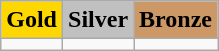<table class=wikitable>
<tr>
<td align=center bgcolor=gold> <strong>Gold</strong></td>
<td align=center bgcolor=silver> <strong>Silver</strong></td>
<td align=center bgcolor=cc9966> <strong>Bronze</strong></td>
</tr>
<tr>
<td></td>
<td></td>
<td></td>
</tr>
</table>
